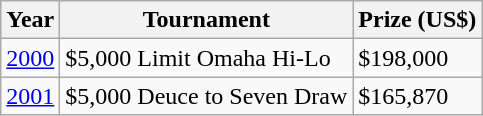<table class="wikitable">
<tr>
<th>Year</th>
<th>Tournament</th>
<th>Prize (US$)</th>
</tr>
<tr>
<td><a href='#'>2000</a></td>
<td>$5,000 Limit Omaha Hi-Lo</td>
<td>$198,000</td>
</tr>
<tr>
<td><a href='#'>2001</a></td>
<td>$5,000 Deuce to Seven Draw</td>
<td>$165,870</td>
</tr>
</table>
